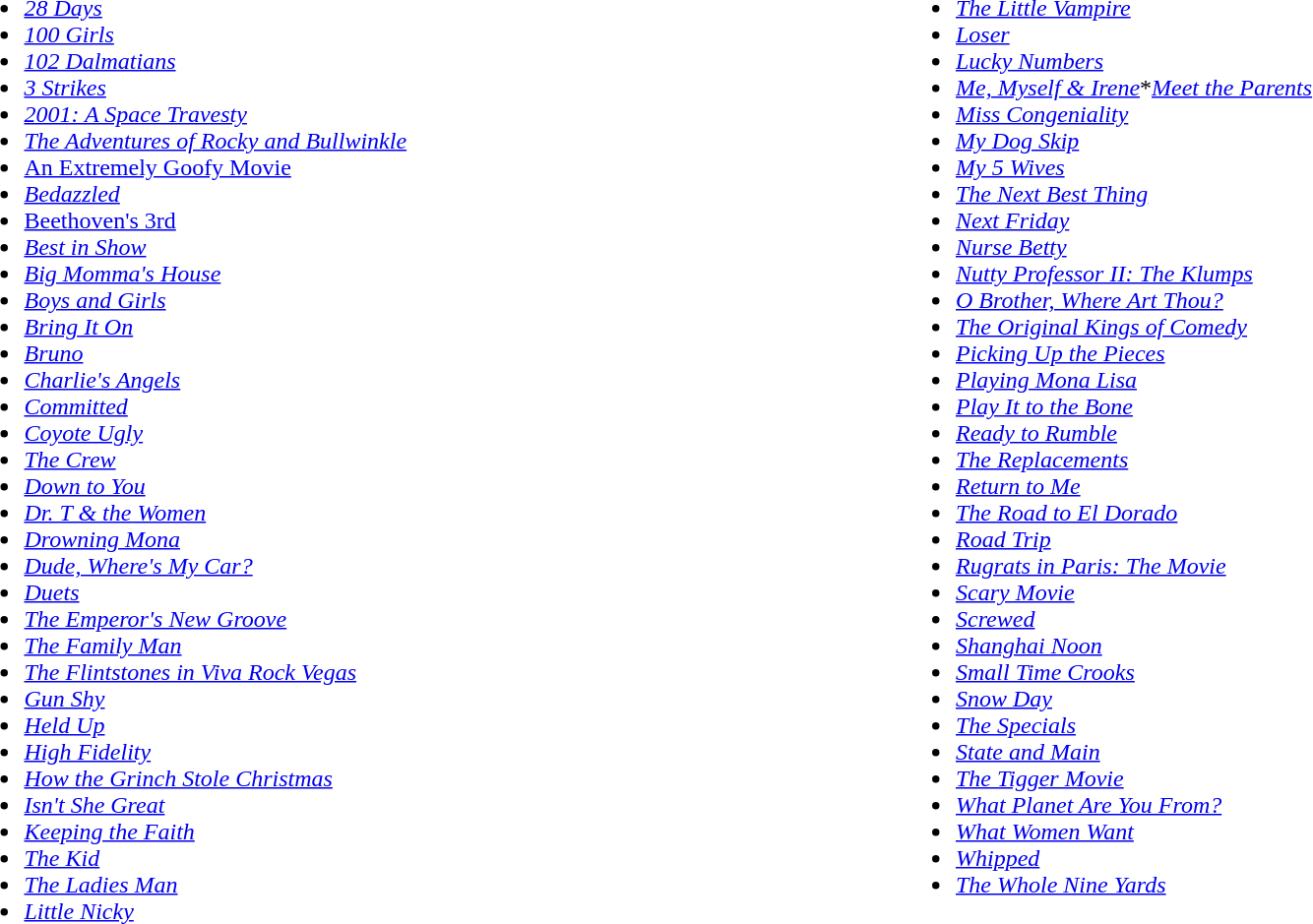<table style="width:100%;">
<tr valign ="top">
<td width=50%><br><ul><li><em><a href='#'>28 Days</a></em></li><li><em><a href='#'>100 Girls</a></em></li><li><em><a href='#'>102 Dalmatians</a></em></li><li><em><a href='#'>3 Strikes</a></em></li><li><em><a href='#'>2001: A Space Travesty</a></em></li><li><em><a href='#'>The Adventures of Rocky and Bullwinkle</a></em></li><li><a href='#'>An Extremely Goofy Movie</a></li><li><em><a href='#'>Bedazzled</a></em></li><li><a href='#'>Beethoven's 3rd</a></li><li><em><a href='#'>Best in Show</a></em></li><li><em><a href='#'>Big Momma's House</a></em></li><li><em><a href='#'>Boys and Girls</a></em></li><li><em><a href='#'>Bring It On</a></em></li><li><em><a href='#'>Bruno</a></em></li><li><em><a href='#'>Charlie's Angels</a></em></li><li><em><a href='#'>Committed</a></em></li><li><em><a href='#'>Coyote Ugly</a></em></li><li><em><a href='#'>The Crew</a></em></li><li><em><a href='#'>Down to You</a></em></li><li><em><a href='#'>Dr. T & the Women</a></em></li><li><em><a href='#'>Drowning Mona</a></em></li><li><em><a href='#'>Dude, Where's My Car?</a></em></li><li><em><a href='#'>Duets</a></em></li><li><em><a href='#'>The Emperor's New Groove</a></em></li><li><em><a href='#'>The Family Man</a></em></li><li><em><a href='#'>The Flintstones in Viva Rock Vegas</a></em></li><li><em><a href='#'>Gun Shy</a></em></li><li><em><a href='#'>Held Up</a></em></li><li><em><a href='#'>High Fidelity</a></em></li><li><em><a href='#'>How the Grinch Stole Christmas</a></em></li><li><em><a href='#'>Isn't She Great</a></em></li><li><em><a href='#'>Keeping the Faith</a></em></li><li><em><a href='#'>The Kid</a></em></li><li><em><a href='#'>The Ladies Man</a></em></li><li><em><a href='#'>Little Nicky</a></em></li></ul></td>
<td width=50%><br><ul><li><em><a href='#'>The Little Vampire</a></em></li><li><em><a href='#'>Loser</a></em></li><li><em><a href='#'>Lucky Numbers</a></em></li><li><em><a href='#'>Me, Myself & Irene</a></em>*<em><a href='#'>Meet the Parents</a></em></li><li><em><a href='#'>Miss Congeniality</a></em></li><li><em><a href='#'>My Dog Skip</a></em></li><li><em><a href='#'>My 5 Wives</a></em></li><li><em><a href='#'>The Next Best Thing</a></em></li><li><em><a href='#'>Next Friday</a></em></li><li><em><a href='#'>Nurse Betty</a></em></li><li><em><a href='#'>Nutty Professor II: The Klumps</a></em></li><li><em><a href='#'>O Brother, Where Art Thou?</a></em></li><li><em><a href='#'>The Original Kings of Comedy</a></em></li><li><em><a href='#'>Picking Up the Pieces</a></em></li><li><em><a href='#'>Playing Mona Lisa</a></em></li><li><em><a href='#'>Play It to the Bone</a></em></li><li><em><a href='#'>Ready to Rumble</a></em></li><li><em><a href='#'>The Replacements</a></em></li><li><em><a href='#'>Return to Me</a></em></li><li><em><a href='#'>The Road to El Dorado</a></em></li><li><em><a href='#'>Road Trip</a></em></li><li><em><a href='#'>Rugrats in Paris: The Movie</a></em></li><li><em><a href='#'>Scary Movie</a></em></li><li><em><a href='#'>Screwed</a></em></li><li><em><a href='#'>Shanghai Noon</a></em></li><li><em><a href='#'>Small Time Crooks</a></em></li><li><em><a href='#'>Snow Day</a></em></li><li><em><a href='#'>The Specials</a></em></li><li><em><a href='#'>State and Main</a></em></li><li><em><a href='#'>The Tigger Movie</a></em></li><li><em><a href='#'>What Planet Are You From?</a></em></li><li><em><a href='#'>What Women Want</a></em></li><li><em><a href='#'>Whipped</a></em></li><li><em><a href='#'>The Whole Nine Yards</a></em></li></ul></td>
</tr>
</table>
